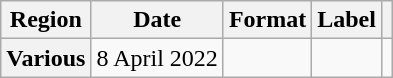<table class="wikitable plainrowheaders">
<tr>
<th scope="col">Region</th>
<th scope="col">Date</th>
<th scope="col">Format</th>
<th scope="col">Label</th>
<th scope="col"></th>
</tr>
<tr>
<th scope="row" rowspan="1">Various</th>
<td>8 April 2022</td>
<td rowspan="1"></td>
<td rowspan="1"></td>
<td></td>
</tr>
</table>
